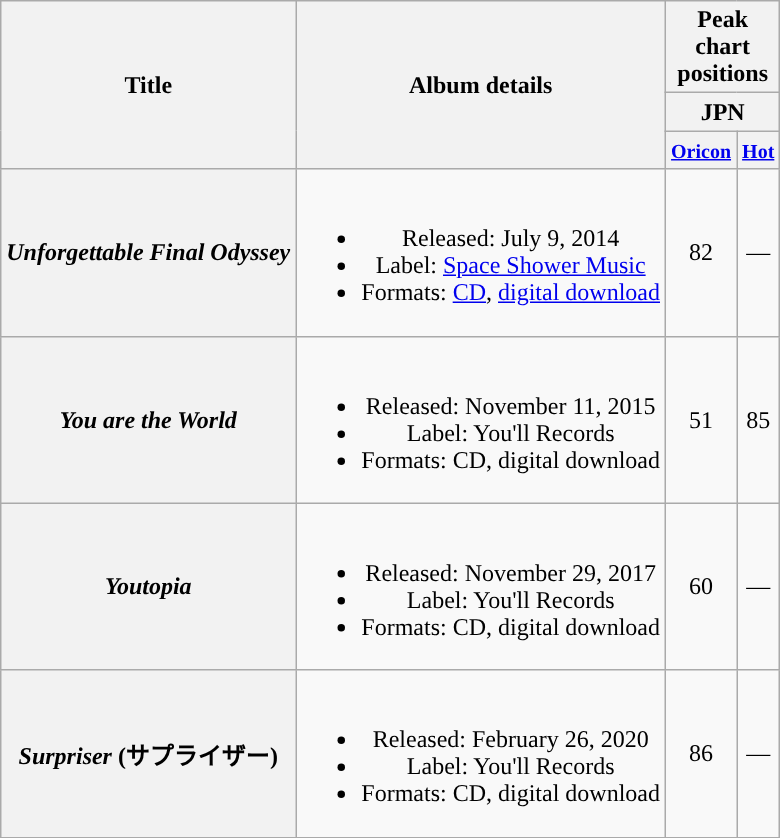<table class="wikitable plainrowheaders" style="text-align:center;">
<tr>
<th scope="col" rowspan="3">Title</th>
<th scope="col" rowspan="3">Album details</th>
<th scope="col" colspan="2">Peak <br> chart <br> positions</th>
</tr>
<tr>
<th colspan="2">JPN</th>
</tr>
<tr>
<th scope="col" colspan="1"><small><a href='#'>Oricon</a></small></th>
<th scope="col" colspan="1"><small><a href='#'>Hot</a></small></th>
</tr>
<tr>
<th scope="row"><em>Unforgettable Final Odyssey</em></th>
<td><br><ul><li>Released: July 9, 2014</li><li>Label: <a href='#'>Space Shower Music</a></li><li>Formats: <a href='#'>CD</a>, <a href='#'>digital download</a></li></ul></td>
<td>82</td>
<td>—</td>
</tr>
<tr>
<th scope="row"><em>You are the World</em></th>
<td><br><ul><li>Released: November 11, 2015</li><li>Label: You'll Records</li><li>Formats: CD, digital download</li></ul></td>
<td>51</td>
<td>85</td>
</tr>
<tr>
<th scope="row"><em>Youtopia</em></th>
<td><br><ul><li>Released: November 29, 2017</li><li>Label: You'll Records</li><li>Formats: CD, digital download</li></ul></td>
<td>60</td>
<td>—</td>
</tr>
<tr>
<th scope="row"><em>Surpriser</em> (サプライザー)</th>
<td><br><ul><li>Released: February 26, 2020</li><li>Label: You'll Records</li><li>Formats: CD, digital download</li></ul></td>
<td>86</td>
<td>—</td>
</tr>
<tr>
</tr>
</table>
